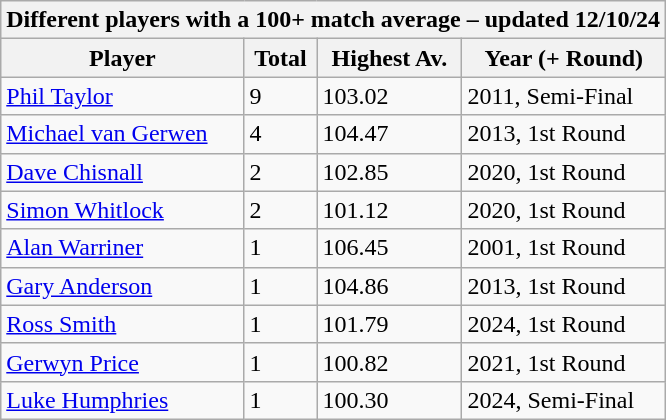<table class="wikitable sortable">
<tr>
<th colspan=4>Different players with a 100+ match average – updated 12/10/24</th>
</tr>
<tr>
<th>Player</th>
<th>Total</th>
<th>Highest Av.</th>
<th>Year (+ Round)</th>
</tr>
<tr>
<td> <a href='#'>Phil Taylor</a></td>
<td>9</td>
<td>103.02</td>
<td>2011, Semi-Final</td>
</tr>
<tr>
<td> <a href='#'>Michael van Gerwen</a></td>
<td>4</td>
<td>104.47</td>
<td>2013, 1st Round</td>
</tr>
<tr>
<td> <a href='#'>Dave Chisnall</a></td>
<td>2</td>
<td>102.85</td>
<td>2020, 1st Round</td>
</tr>
<tr>
<td> <a href='#'>Simon Whitlock</a></td>
<td>2</td>
<td>101.12</td>
<td>2020, 1st Round</td>
</tr>
<tr>
<td> <a href='#'>Alan Warriner</a></td>
<td>1</td>
<td>106.45</td>
<td>2001, 1st Round</td>
</tr>
<tr>
<td> <a href='#'>Gary Anderson</a></td>
<td>1</td>
<td>104.86</td>
<td>2013, 1st Round</td>
</tr>
<tr>
<td> <a href='#'>Ross Smith</a></td>
<td>1</td>
<td>101.79</td>
<td>2024, 1st Round</td>
</tr>
<tr>
<td> <a href='#'>Gerwyn Price</a></td>
<td>1</td>
<td>100.82</td>
<td>2021, 1st Round</td>
</tr>
<tr>
<td> <a href='#'>Luke Humphries</a></td>
<td>1</td>
<td>100.30</td>
<td>2024, Semi-Final</td>
</tr>
</table>
